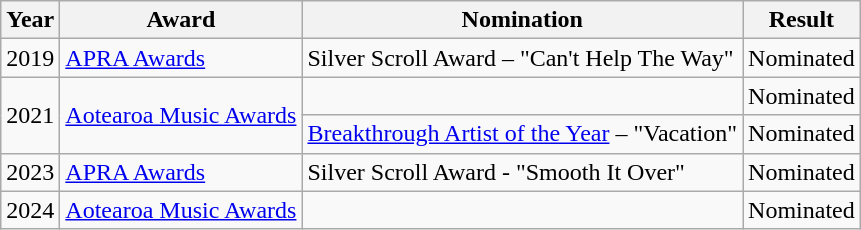<table class="wikitable">
<tr>
<th>Year</th>
<th>Award</th>
<th>Nomination</th>
<th>Result</th>
</tr>
<tr>
<td>2019</td>
<td><a href='#'>APRA Awards</a></td>
<td>Silver Scroll Award – "Can't Help The Way"</td>
<td>Nominated</td>
</tr>
<tr>
<td rowspan="2">2021</td>
<td rowspan="2"><a href='#'>Aotearoa Music Awards</a></td>
<td></td>
<td>Nominated</td>
</tr>
<tr>
<td><a href='#'>Breakthrough Artist of the Year</a> – "Vacation"</td>
<td>Nominated</td>
</tr>
<tr>
<td>2023</td>
<td><a href='#'>APRA Awards</a></td>
<td>Silver Scroll Award - "Smooth It Over" </td>
<td>Nominated</td>
</tr>
<tr>
<td>2024</td>
<td><a href='#'>Aotearoa Music Awards</a></td>
<td></td>
<td>Nominated</td>
</tr>
</table>
